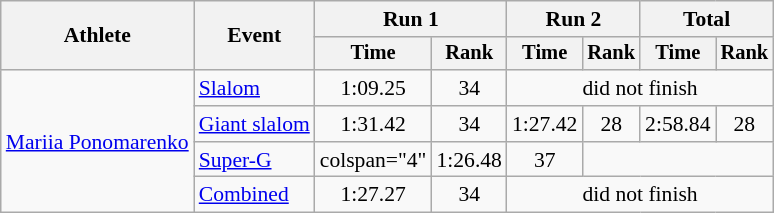<table class="wikitable" style="font-size:90%">
<tr>
<th rowspan=2>Athlete</th>
<th rowspan=2>Event</th>
<th colspan=2>Run 1</th>
<th colspan=2>Run 2</th>
<th colspan=2>Total</th>
</tr>
<tr style="font-size:95%">
<th>Time</th>
<th>Rank</th>
<th>Time</th>
<th>Rank</th>
<th>Time</th>
<th>Rank</th>
</tr>
<tr align=center>
<td align="left" rowspan="4"><a href='#'>Mariia Ponomarenko</a></td>
<td align="left"><a href='#'>Slalom</a></td>
<td>1:09.25</td>
<td>34</td>
<td colspan=4>did not finish</td>
</tr>
<tr align=center>
<td align="left"><a href='#'>Giant slalom</a></td>
<td>1:31.42</td>
<td>34</td>
<td>1:27.42</td>
<td>28</td>
<td>2:58.84</td>
<td>28</td>
</tr>
<tr align=center>
<td align="left"><a href='#'>Super-G</a></td>
<td>colspan="4" </td>
<td>1:26.48</td>
<td>37</td>
</tr>
<tr align=center>
<td align="left"><a href='#'>Combined</a></td>
<td>1:27.27</td>
<td>34</td>
<td colspan=4>did not finish</td>
</tr>
</table>
